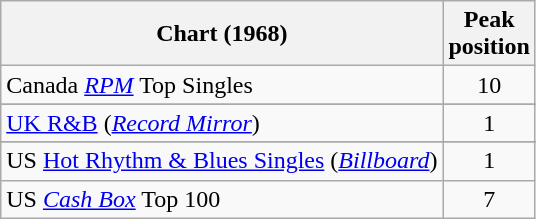<table class="wikitable sortable">
<tr>
<th>Chart (1968)</th>
<th>Peak<br>position</th>
</tr>
<tr>
<td>Canada <em><a href='#'>RPM</a></em> Top Singles</td>
<td style="text-align:center;">10</td>
</tr>
<tr>
</tr>
<tr>
<td><a href='#'>UK R&B</a> (<em><a href='#'>Record Mirror</a></em>)</td>
<td align="center">1</td>
</tr>
<tr>
</tr>
<tr>
<td>US <a href='#'>Hot Rhythm & Blues Singles</a> (<em><a href='#'>Billboard</a></em>)</td>
<td style="text-align:center;">1</td>
</tr>
<tr>
<td>US <a href='#'><em>Cash Box</em></a> Top 100</td>
<td align="center">7</td>
</tr>
</table>
